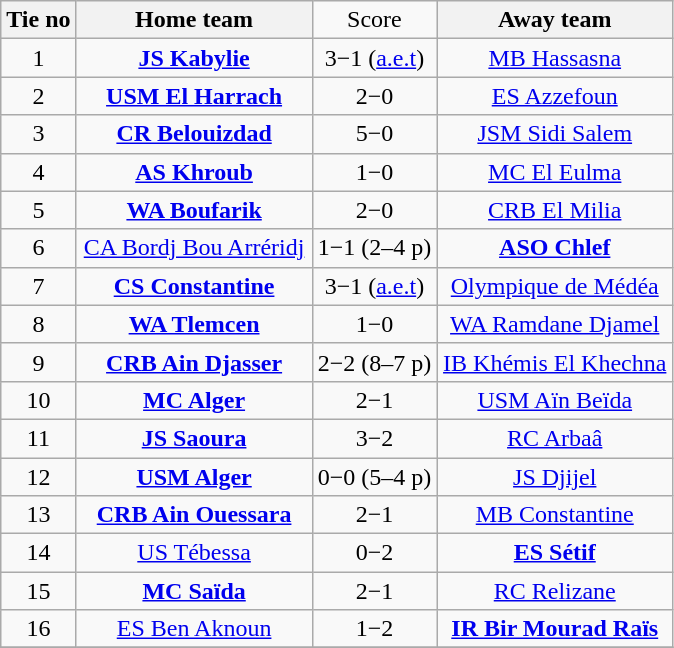<table class="wikitable" style="text-align:center">
<tr>
<th>Tie no</th>
<th style="width:150px;">Home team</th>
<td>Score</td>
<th style="width:150px;">Away team</th>
</tr>
<tr>
<td>1</td>
<td><strong><a href='#'>JS Kabylie</a></strong></td>
<td>3−1 (<a href='#'>a.e.t</a>)</td>
<td><a href='#'>MB Hassasna</a></td>
</tr>
<tr>
<td>2</td>
<td><strong><a href='#'>USM El Harrach</a></strong></td>
<td>2−0</td>
<td><a href='#'>ES Azzefoun</a></td>
</tr>
<tr>
<td>3</td>
<td><strong><a href='#'>CR Belouizdad</a></strong></td>
<td>5−0</td>
<td><a href='#'>JSM Sidi Salem</a></td>
</tr>
<tr>
<td>4</td>
<td><strong><a href='#'>AS Khroub</a></strong></td>
<td>1−0</td>
<td><a href='#'>MC El Eulma</a></td>
</tr>
<tr>
<td>5</td>
<td><strong><a href='#'>WA Boufarik</a></strong></td>
<td>2−0</td>
<td><a href='#'>CRB El Milia</a></td>
</tr>
<tr>
<td>6</td>
<td><a href='#'>CA Bordj Bou Arréridj</a></td>
<td>1−1 (2–4 p)</td>
<td><strong><a href='#'>ASO Chlef</a></strong></td>
</tr>
<tr>
<td>7</td>
<td><strong><a href='#'>CS Constantine</a></strong></td>
<td>3−1 (<a href='#'>a.e.t</a>)</td>
<td><a href='#'>Olympique de Médéa</a></td>
</tr>
<tr>
<td>8</td>
<td><strong><a href='#'>WA Tlemcen</a></strong></td>
<td>1−0</td>
<td><a href='#'>WA Ramdane Djamel</a></td>
</tr>
<tr>
<td>9</td>
<td><strong><a href='#'>CRB Ain Djasser</a></strong></td>
<td>2−2 (8–7 p)</td>
<td><a href='#'>IB Khémis El Khechna</a></td>
</tr>
<tr>
<td>10</td>
<td><strong><a href='#'>MC Alger</a></strong></td>
<td>2−1</td>
<td><a href='#'>USM Aïn Beïda</a></td>
</tr>
<tr>
<td>11</td>
<td><strong><a href='#'>JS Saoura</a></strong></td>
<td>3−2</td>
<td><a href='#'>RC Arbaâ</a></td>
</tr>
<tr>
<td>12</td>
<td><strong><a href='#'>USM Alger</a></strong></td>
<td>0−0 (5–4 p)</td>
<td><a href='#'>JS Djijel</a></td>
</tr>
<tr>
<td>13</td>
<td><strong><a href='#'>CRB Ain Ouessara</a></strong></td>
<td>2−1</td>
<td><a href='#'>MB Constantine</a></td>
</tr>
<tr>
<td>14</td>
<td><a href='#'>US Tébessa</a></td>
<td>0−2</td>
<td><strong><a href='#'>ES Sétif</a></strong></td>
</tr>
<tr>
<td>15</td>
<td><strong><a href='#'>MC Saïda</a></strong></td>
<td>2−1</td>
<td><a href='#'>RC Relizane</a></td>
</tr>
<tr>
<td>16</td>
<td><a href='#'>ES Ben Aknoun</a></td>
<td>1−2</td>
<td><strong><a href='#'>IR Bir Mourad Raïs</a></strong></td>
</tr>
<tr>
</tr>
</table>
